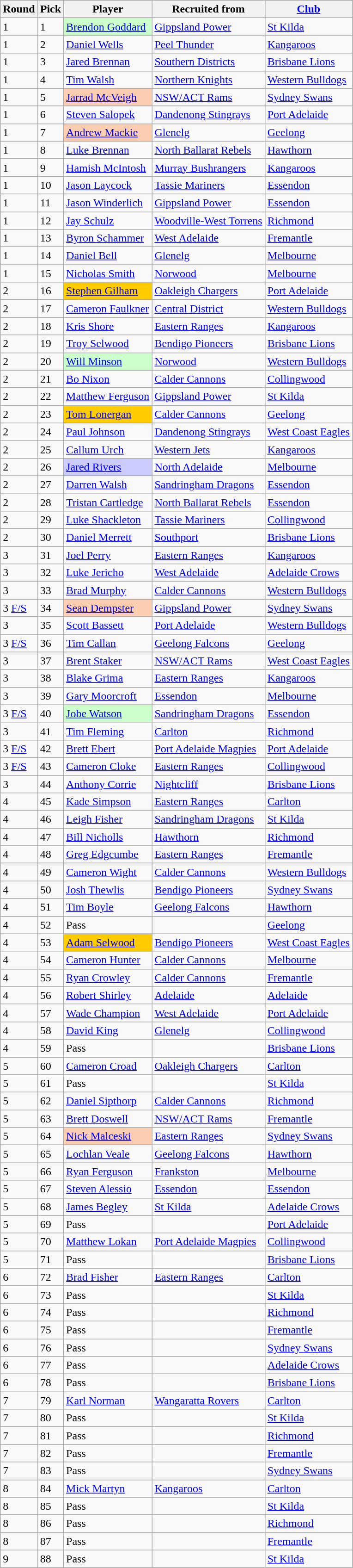<table class="wikitable sortable">
<tr>
<th>Round</th>
<th>Pick</th>
<th>Player</th>
<th>Recruited from</th>
<th><a href='#'>Club</a></th>
</tr>
<tr>
<td>1</td>
<td>1</td>
<td bgcolor="#CCFFCC"><a href='#'>Brendon Goddard</a></td>
<td><a href='#'>Gippsland Power</a></td>
<td><a href='#'>St Kilda</a></td>
</tr>
<tr>
<td>1</td>
<td>2</td>
<td><a href='#'>Daniel Wells</a></td>
<td><a href='#'>Peel Thunder</a></td>
<td><a href='#'>Kangaroos</a></td>
</tr>
<tr>
<td>1</td>
<td>3</td>
<td><a href='#'>Jared Brennan</a></td>
<td><a href='#'>Southern Districts</a></td>
<td><a href='#'>Brisbane Lions</a></td>
</tr>
<tr>
<td>1</td>
<td>4</td>
<td><a href='#'>Tim Walsh</a></td>
<td><a href='#'>Northern Knights</a></td>
<td><a href='#'>Western Bulldogs</a></td>
</tr>
<tr>
<td>1</td>
<td>5</td>
<td bgcolor="#FBCEB1"><a href='#'>Jarrad McVeigh</a></td>
<td><a href='#'>NSW/ACT Rams</a></td>
<td><a href='#'>Sydney Swans</a></td>
</tr>
<tr>
<td>1</td>
<td>6</td>
<td><a href='#'>Steven Salopek</a></td>
<td><a href='#'>Dandenong Stingrays</a></td>
<td><a href='#'>Port Adelaide</a></td>
</tr>
<tr>
<td>1</td>
<td>7</td>
<td bgcolor="#FBCEB1"><a href='#'>Andrew Mackie</a></td>
<td><a href='#'>Glenelg</a></td>
<td><a href='#'>Geelong</a></td>
</tr>
<tr>
<td>1</td>
<td>8</td>
<td><a href='#'>Luke Brennan</a></td>
<td><a href='#'>North Ballarat Rebels</a></td>
<td><a href='#'>Hawthorn</a></td>
</tr>
<tr>
<td>1</td>
<td>9</td>
<td><a href='#'>Hamish McIntosh</a></td>
<td><a href='#'>Murray Bushrangers</a></td>
<td><a href='#'>Kangaroos</a></td>
</tr>
<tr>
<td>1</td>
<td>10</td>
<td><a href='#'>Jason Laycock</a></td>
<td><a href='#'>Tassie Mariners</a></td>
<td><a href='#'>Essendon</a></td>
</tr>
<tr>
<td>1</td>
<td>11</td>
<td><a href='#'>Jason Winderlich</a></td>
<td><a href='#'>Gippsland Power</a></td>
<td><a href='#'>Essendon</a></td>
</tr>
<tr>
<td>1</td>
<td>12</td>
<td><a href='#'>Jay Schulz</a></td>
<td><a href='#'>Woodville-West Torrens</a></td>
<td><a href='#'>Richmond</a></td>
</tr>
<tr>
<td>1</td>
<td>13</td>
<td><a href='#'>Byron Schammer</a></td>
<td><a href='#'>West Adelaide</a></td>
<td><a href='#'>Fremantle</a></td>
</tr>
<tr>
<td>1</td>
<td>14</td>
<td><a href='#'>Daniel Bell</a></td>
<td><a href='#'>Glenelg</a></td>
<td><a href='#'>Melbourne</a></td>
</tr>
<tr>
<td>1</td>
<td>15</td>
<td><a href='#'>Nicholas Smith</a></td>
<td><a href='#'>Norwood</a></td>
<td><a href='#'>Melbourne</a></td>
</tr>
<tr>
<td>2</td>
<td>16</td>
<td bgcolor="#FFCC00"><a href='#'>Stephen Gilham</a></td>
<td><a href='#'>Oakleigh Chargers</a></td>
<td><a href='#'>Port Adelaide</a></td>
</tr>
<tr>
<td>2</td>
<td>17</td>
<td><a href='#'>Cameron Faulkner</a></td>
<td><a href='#'>Central District</a></td>
<td><a href='#'>Western Bulldogs</a></td>
</tr>
<tr>
<td>2</td>
<td>18</td>
<td><a href='#'>Kris Shore</a></td>
<td><a href='#'>Eastern Ranges</a></td>
<td><a href='#'>Kangaroos</a></td>
</tr>
<tr>
<td>2</td>
<td>19</td>
<td><a href='#'>Troy Selwood</a></td>
<td><a href='#'>Bendigo Pioneers</a></td>
<td><a href='#'>Brisbane Lions</a></td>
</tr>
<tr>
<td>2</td>
<td>20</td>
<td bgcolor="#CCFFCC"><a href='#'>Will Minson</a></td>
<td><a href='#'>Norwood</a></td>
<td><a href='#'>Western Bulldogs</a></td>
</tr>
<tr>
<td>2</td>
<td>21</td>
<td><a href='#'>Bo Nixon</a></td>
<td><a href='#'>Calder Cannons</a></td>
<td><a href='#'>Collingwood</a></td>
</tr>
<tr>
<td>2</td>
<td>22</td>
<td><a href='#'>Matthew Ferguson</a></td>
<td><a href='#'>Gippsland Power</a></td>
<td><a href='#'>St Kilda</a></td>
</tr>
<tr>
<td>2</td>
<td>23</td>
<td bgcolor="#FFCC00"><a href='#'>Tom Lonergan</a></td>
<td><a href='#'>Calder Cannons</a></td>
<td><a href='#'>Geelong</a></td>
</tr>
<tr>
<td>2</td>
<td>24</td>
<td><a href='#'>Paul Johnson</a></td>
<td><a href='#'>Dandenong Stingrays</a></td>
<td><a href='#'>West Coast Eagles</a></td>
</tr>
<tr>
<td>2</td>
<td>25</td>
<td><a href='#'>Callum Urch</a></td>
<td><a href='#'>Western Jets</a></td>
<td><a href='#'>Kangaroos</a></td>
</tr>
<tr>
<td>2</td>
<td>26</td>
<td bgcolor="#CCCCFF"><a href='#'>Jared Rivers</a></td>
<td><a href='#'>North Adelaide</a></td>
<td><a href='#'>Melbourne</a></td>
</tr>
<tr>
<td>2</td>
<td>27</td>
<td><a href='#'>Darren Walsh</a></td>
<td><a href='#'>Sandringham Dragons</a></td>
<td><a href='#'>Essendon</a></td>
</tr>
<tr>
<td>2</td>
<td>28</td>
<td><a href='#'>Tristan Cartledge</a></td>
<td><a href='#'>North Ballarat Rebels</a></td>
<td><a href='#'>Essendon</a></td>
</tr>
<tr>
<td>2</td>
<td>29</td>
<td><a href='#'>Luke Shackleton</a></td>
<td><a href='#'>Tassie Mariners</a></td>
<td><a href='#'>Collingwood</a></td>
</tr>
<tr>
<td>2</td>
<td>30</td>
<td><a href='#'>Daniel Merrett</a></td>
<td><a href='#'>Southport</a></td>
<td><a href='#'>Brisbane Lions</a></td>
</tr>
<tr>
<td>3</td>
<td>31</td>
<td><a href='#'>Joel Perry</a></td>
<td><a href='#'>Eastern Ranges</a></td>
<td><a href='#'>Kangaroos</a></td>
</tr>
<tr>
<td>3</td>
<td>32</td>
<td><a href='#'>Luke Jericho</a></td>
<td><a href='#'>West Adelaide</a></td>
<td><a href='#'>Adelaide Crows</a></td>
</tr>
<tr>
<td>3</td>
<td>33</td>
<td><a href='#'>Brad Murphy</a></td>
<td><a href='#'>Calder Cannons</a></td>
<td><a href='#'>Western Bulldogs</a></td>
</tr>
<tr>
<td>3 <a href='#'>F/S</a></td>
<td>34</td>
<td bgcolor="#FBCEB1"><a href='#'>Sean Dempster</a></td>
<td><a href='#'>Gippsland Power</a></td>
<td><a href='#'>Sydney Swans</a></td>
</tr>
<tr>
<td>3</td>
<td>35</td>
<td><a href='#'>Scott Bassett</a></td>
<td><a href='#'>Port Adelaide</a></td>
<td><a href='#'>Western Bulldogs</a></td>
</tr>
<tr>
<td>3 <a href='#'>F/S</a></td>
<td>36</td>
<td><a href='#'>Tim Callan</a></td>
<td><a href='#'>Geelong Falcons</a></td>
<td><a href='#'>Geelong</a></td>
</tr>
<tr>
<td>3</td>
<td>37</td>
<td><a href='#'>Brent Staker</a></td>
<td><a href='#'>NSW/ACT Rams</a></td>
<td><a href='#'>West Coast Eagles</a></td>
</tr>
<tr>
<td>3</td>
<td>38</td>
<td><a href='#'>Blake Grima</a></td>
<td><a href='#'>Eastern Ranges</a></td>
<td><a href='#'>Kangaroos</a></td>
</tr>
<tr>
<td>3</td>
<td>39</td>
<td><a href='#'>Gary Moorcroft</a></td>
<td><a href='#'>Essendon</a></td>
<td><a href='#'>Melbourne</a></td>
</tr>
<tr>
<td>3 <a href='#'>F/S</a></td>
<td>40</td>
<td bgcolor="#CCFFCC"><a href='#'>Jobe Watson</a></td>
<td><a href='#'>Sandringham Dragons</a></td>
<td><a href='#'>Essendon</a></td>
</tr>
<tr>
<td>3</td>
<td>41</td>
<td><a href='#'>Tim Fleming</a></td>
<td><a href='#'>Carlton</a></td>
<td><a href='#'>Richmond</a></td>
</tr>
<tr>
<td>3 <a href='#'>F/S</a></td>
<td>42</td>
<td><a href='#'>Brett Ebert</a></td>
<td><a href='#'>Port Adelaide Magpies</a></td>
<td><a href='#'>Port Adelaide</a></td>
</tr>
<tr>
<td>3 <a href='#'>F/S</a></td>
<td>43</td>
<td><a href='#'>Cameron Cloke</a></td>
<td><a href='#'>Eastern Ranges</a></td>
<td><a href='#'>Collingwood</a></td>
</tr>
<tr>
<td>3</td>
<td>44</td>
<td><a href='#'>Anthony Corrie</a></td>
<td><a href='#'>Nightcliff</a></td>
<td><a href='#'>Brisbane Lions</a></td>
</tr>
<tr>
<td>4</td>
<td>45</td>
<td><a href='#'>Kade Simpson</a></td>
<td><a href='#'>Eastern Ranges</a></td>
<td><a href='#'>Carlton</a></td>
</tr>
<tr>
<td>4</td>
<td>46</td>
<td><a href='#'>Leigh Fisher</a></td>
<td><a href='#'>Sandringham Dragons</a></td>
<td><a href='#'>St Kilda</a></td>
</tr>
<tr>
<td>4</td>
<td>47</td>
<td><a href='#'>Bill Nicholls</a></td>
<td><a href='#'>Hawthorn</a></td>
<td><a href='#'>Richmond</a></td>
</tr>
<tr>
<td>4</td>
<td>48</td>
<td><a href='#'>Greg Edgcumbe</a></td>
<td><a href='#'>Eastern Ranges</a></td>
<td><a href='#'>Fremantle</a></td>
</tr>
<tr>
<td>4</td>
<td>49</td>
<td><a href='#'>Cameron Wight</a></td>
<td><a href='#'>Calder Cannons</a></td>
<td><a href='#'>Western Bulldogs</a></td>
</tr>
<tr>
<td>4</td>
<td>50</td>
<td><a href='#'>Josh Thewlis</a></td>
<td><a href='#'>Bendigo Pioneers</a></td>
<td><a href='#'>Sydney Swans</a></td>
</tr>
<tr>
<td>4</td>
<td>51</td>
<td><a href='#'>Tim Boyle</a></td>
<td><a href='#'>Geelong Falcons</a></td>
<td><a href='#'>Hawthorn</a></td>
</tr>
<tr>
<td>4</td>
<td>52</td>
<td>Pass</td>
<td></td>
<td><a href='#'>Geelong</a></td>
</tr>
<tr>
<td>4</td>
<td>53</td>
<td bgcolor="#FFCC00"><a href='#'>Adam Selwood</a></td>
<td><a href='#'>Bendigo Pioneers</a></td>
<td><a href='#'>West Coast Eagles</a></td>
</tr>
<tr>
<td>4</td>
<td>54</td>
<td><a href='#'>Cameron Hunter</a></td>
<td><a href='#'>Calder Cannons</a></td>
<td><a href='#'>Melbourne</a></td>
</tr>
<tr>
<td>4</td>
<td>55</td>
<td><a href='#'>Ryan Crowley</a></td>
<td><a href='#'>Calder Cannons</a></td>
<td><a href='#'>Fremantle</a></td>
</tr>
<tr>
<td>4</td>
<td>56</td>
<td><a href='#'>Robert Shirley</a></td>
<td><a href='#'>Adelaide</a></td>
<td><a href='#'>Adelaide</a></td>
</tr>
<tr>
<td>4</td>
<td>57</td>
<td><a href='#'>Wade Champion</a></td>
<td><a href='#'>West Adelaide</a></td>
<td><a href='#'>Port Adelaide</a></td>
</tr>
<tr>
<td>4</td>
<td>58</td>
<td><a href='#'>David King</a></td>
<td><a href='#'>Glenelg</a></td>
<td><a href='#'>Collingwood</a></td>
</tr>
<tr>
<td>4</td>
<td>59</td>
<td>Pass</td>
<td></td>
<td><a href='#'>Brisbane Lions</a></td>
</tr>
<tr>
<td>5</td>
<td>60</td>
<td><a href='#'>Cameron Croad</a></td>
<td><a href='#'>Oakleigh Chargers</a></td>
<td><a href='#'>Carlton</a></td>
</tr>
<tr>
<td>5</td>
<td>61</td>
<td>Pass</td>
<td></td>
<td><a href='#'>St Kilda</a></td>
</tr>
<tr>
<td>5</td>
<td>62</td>
<td><a href='#'>Daniel Sipthorp</a></td>
<td><a href='#'>Calder Cannons</a></td>
<td><a href='#'>Richmond</a></td>
</tr>
<tr>
<td>5</td>
<td>63</td>
<td><a href='#'>Brett Doswell</a></td>
<td><a href='#'>NSW/ACT Rams</a></td>
<td><a href='#'>Fremantle</a></td>
</tr>
<tr>
<td>5</td>
<td>64</td>
<td bgcolor="#FBCEB1"><a href='#'>Nick Malceski</a></td>
<td><a href='#'>Eastern Ranges</a></td>
<td><a href='#'>Sydney Swans</a></td>
</tr>
<tr>
<td>5</td>
<td>65</td>
<td><a href='#'>Lochlan Veale</a></td>
<td><a href='#'>Geelong Falcons</a></td>
<td><a href='#'>Hawthorn</a></td>
</tr>
<tr>
<td>5</td>
<td>66</td>
<td><a href='#'>Ryan Ferguson</a></td>
<td><a href='#'>Frankston</a></td>
<td><a href='#'>Melbourne</a></td>
</tr>
<tr>
<td>5</td>
<td>67</td>
<td><a href='#'>Steven Alessio</a></td>
<td><a href='#'>Essendon</a></td>
<td><a href='#'>Essendon</a></td>
</tr>
<tr>
<td>5</td>
<td>68</td>
<td><a href='#'>James Begley</a></td>
<td><a href='#'>St Kilda</a></td>
<td><a href='#'>Adelaide Crows</a></td>
</tr>
<tr>
<td>5</td>
<td>69</td>
<td>Pass</td>
<td></td>
<td><a href='#'>Port Adelaide</a></td>
</tr>
<tr>
<td>5</td>
<td>70</td>
<td><a href='#'>Matthew Lokan</a></td>
<td><a href='#'>Port Adelaide Magpies</a></td>
<td><a href='#'>Collingwood</a></td>
</tr>
<tr>
<td>5</td>
<td>71</td>
<td>Pass</td>
<td></td>
<td><a href='#'>Brisbane Lions</a></td>
</tr>
<tr>
<td>6</td>
<td>72</td>
<td><a href='#'>Brad Fisher</a></td>
<td><a href='#'>Eastern Ranges</a></td>
<td><a href='#'>Carlton</a></td>
</tr>
<tr>
<td>6</td>
<td>73</td>
<td>Pass</td>
<td></td>
<td><a href='#'>St Kilda</a></td>
</tr>
<tr>
<td>6</td>
<td>74</td>
<td>Pass</td>
<td></td>
<td><a href='#'>Richmond</a></td>
</tr>
<tr>
<td>6</td>
<td>75</td>
<td>Pass</td>
<td></td>
<td><a href='#'>Fremantle</a></td>
</tr>
<tr>
<td>6</td>
<td>76</td>
<td>Pass</td>
<td></td>
<td><a href='#'>Sydney Swans</a></td>
</tr>
<tr>
<td>6</td>
<td>77</td>
<td>Pass</td>
<td></td>
<td><a href='#'>Adelaide Crows</a></td>
</tr>
<tr>
<td>6</td>
<td>78</td>
<td>Pass</td>
<td></td>
<td><a href='#'>Brisbane Lions</a></td>
</tr>
<tr>
<td>7</td>
<td>79</td>
<td><a href='#'>Karl Norman</a></td>
<td><a href='#'>Wangaratta Rovers</a></td>
<td><a href='#'>Carlton</a></td>
</tr>
<tr>
<td>7</td>
<td>80</td>
<td>Pass</td>
<td></td>
<td><a href='#'>St Kilda</a></td>
</tr>
<tr>
<td>7</td>
<td>81</td>
<td>Pass</td>
<td></td>
<td><a href='#'>Richmond</a></td>
</tr>
<tr>
<td>7</td>
<td>82</td>
<td>Pass</td>
<td></td>
<td><a href='#'>Fremantle</a></td>
</tr>
<tr>
<td>7</td>
<td>83</td>
<td>Pass</td>
<td></td>
<td><a href='#'>Sydney Swans</a></td>
</tr>
<tr>
<td>8</td>
<td>84</td>
<td><a href='#'>Mick Martyn</a></td>
<td><a href='#'>Kangaroos</a></td>
<td><a href='#'>Carlton</a></td>
</tr>
<tr>
<td>8</td>
<td>85</td>
<td>Pass</td>
<td></td>
<td><a href='#'>St Kilda</a></td>
</tr>
<tr>
<td>8</td>
<td>86</td>
<td>Pass</td>
<td></td>
<td><a href='#'>Richmond</a></td>
</tr>
<tr>
<td>8</td>
<td>87</td>
<td>Pass</td>
<td></td>
<td><a href='#'>Fremantle</a></td>
</tr>
<tr>
<td>9</td>
<td>88</td>
<td>Pass</td>
<td></td>
<td><a href='#'>St Kilda</a></td>
</tr>
</table>
